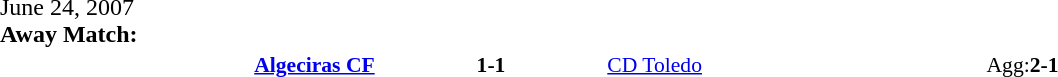<table width=100% cellspacing=1>
<tr>
<th width=20%></th>
<th width=12%></th>
<th width=20%></th>
<th></th>
</tr>
<tr>
<td>June 24, 2007<br><strong>Away Match:</strong></td>
</tr>
<tr style=font-size:90%>
<td align=right><strong><a href='#'>Algeciras CF</a></strong></td>
<td align=center><strong>1-1</strong></td>
<td><a href='#'>CD Toledo</a></td>
<td>Agg:<strong>2-1</strong></td>
</tr>
</table>
